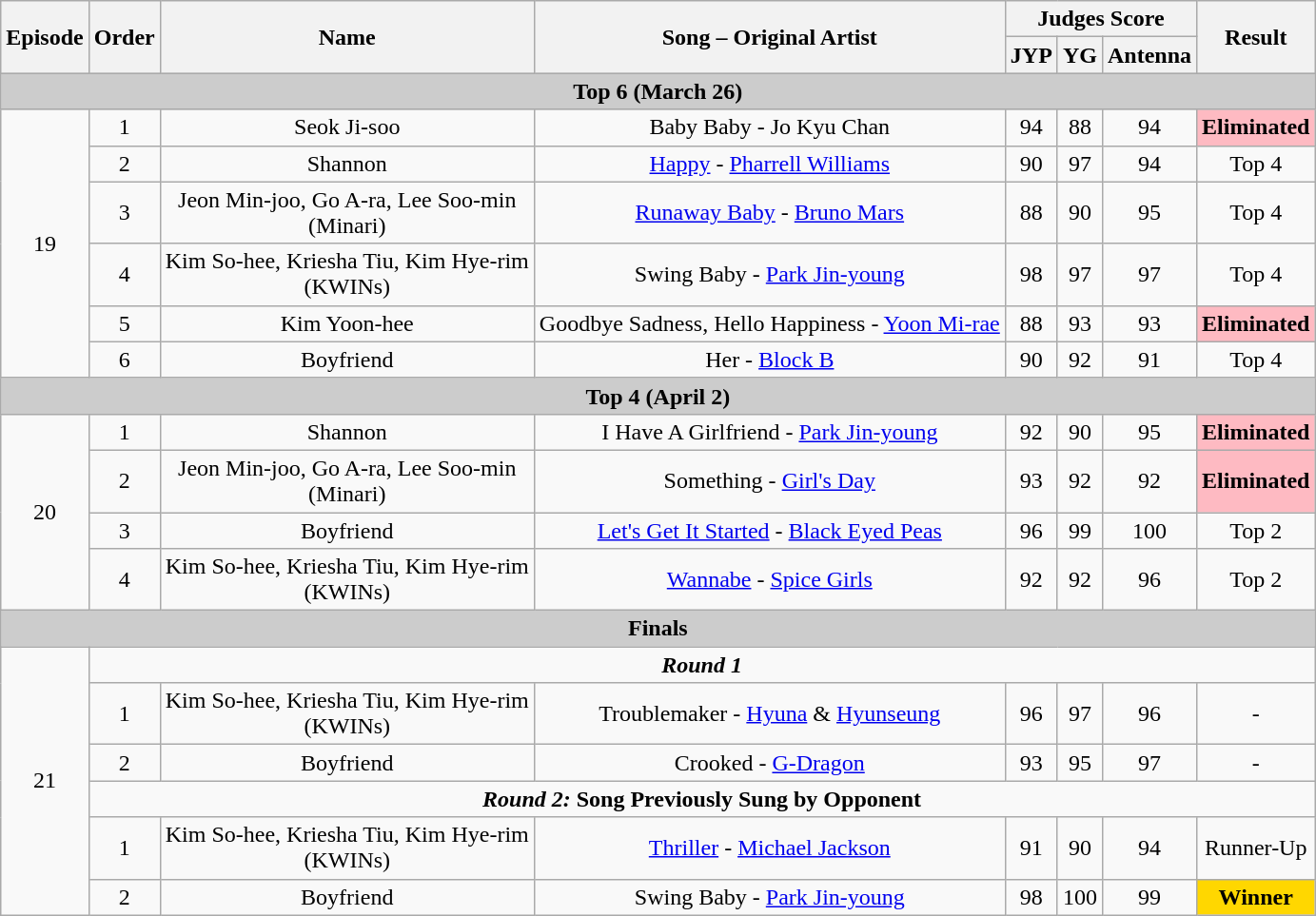<table class="wikitable" style="text-align: center;">
<tr>
<th rowspan="2">Episode</th>
<th rowspan="2">Order</th>
<th rowspan="2">Name</th>
<th rowspan="2">Song – Original Artist</th>
<th colspan="3">Judges Score</th>
<th rowspan="2">Result</th>
</tr>
<tr>
<th>JYP</th>
<th>YG</th>
<th>Antenna</th>
</tr>
<tr>
<td colspan="8" style="background:#ccc; text-align:center;"><strong>Top 6 (March 26)</strong></td>
</tr>
<tr>
<td rowspan="6">19</td>
<td>1</td>
<td>Seok Ji-soo</td>
<td>Baby Baby - Jo Kyu Chan</td>
<td>94</td>
<td>88</td>
<td>94</td>
<td bgcolor="#febac2"><span><strong>Eliminated</strong></span></td>
</tr>
<tr>
<td>2</td>
<td>Shannon</td>
<td><a href='#'>Happy</a> - <a href='#'>Pharrell Williams</a></td>
<td>90</td>
<td>97</td>
<td>94</td>
<td>Top 4</td>
</tr>
<tr>
<td>3</td>
<td>Jeon Min-joo, Go A-ra, Lee Soo-min<br>(Minari)</td>
<td><a href='#'>Runaway Baby</a> - <a href='#'>Bruno Mars</a></td>
<td>88</td>
<td>90</td>
<td>95</td>
<td>Top 4</td>
</tr>
<tr>
<td>4</td>
<td>Kim So-hee, Kriesha Tiu, Kim Hye-rim<br>(KWINs)</td>
<td>Swing Baby - <a href='#'>Park Jin-young</a></td>
<td>98</td>
<td>97</td>
<td>97</td>
<td>Top 4</td>
</tr>
<tr>
<td>5</td>
<td>Kim Yoon-hee</td>
<td>Goodbye Sadness, Hello Happiness - <a href='#'>Yoon Mi-rae</a></td>
<td>88</td>
<td>93</td>
<td>93</td>
<td bgcolor="#febac2"><span><strong>Eliminated</strong></span></td>
</tr>
<tr>
<td>6</td>
<td>Boyfriend</td>
<td>Her - <a href='#'>Block B</a></td>
<td>90</td>
<td>92</td>
<td>91</td>
<td>Top 4</td>
</tr>
<tr>
<td colspan="8" style="background:#ccc; text-align:center;"><strong>Top 4 (April 2)</strong></td>
</tr>
<tr>
<td rowspan="4">20</td>
<td>1</td>
<td>Shannon</td>
<td>I Have A Girlfriend - <a href='#'>Park Jin-young</a></td>
<td>92</td>
<td>90</td>
<td>95</td>
<td bgcolor="#febac2"><span><strong>Eliminated</strong></span></td>
</tr>
<tr>
<td>2</td>
<td>Jeon Min-joo, Go A-ra, Lee Soo-min<br>(Minari)</td>
<td>Something - <a href='#'>Girl's Day</a></td>
<td>93</td>
<td>92</td>
<td>92</td>
<td bgcolor="#febac2"><span><strong>Eliminated</strong></span></td>
</tr>
<tr>
<td>3</td>
<td>Boyfriend</td>
<td><a href='#'>Let's Get It Started</a> - <a href='#'>Black Eyed Peas</a></td>
<td>96</td>
<td>99</td>
<td>100</td>
<td>Top 2</td>
</tr>
<tr>
<td>4</td>
<td>Kim So-hee, Kriesha Tiu, Kim Hye-rim<br>(KWINs)</td>
<td><a href='#'>Wannabe</a> - <a href='#'>Spice Girls</a></td>
<td>92</td>
<td>92</td>
<td>96</td>
<td>Top 2</td>
</tr>
<tr>
<td colspan="8" style="background:#ccc; text-align:center;"><strong>Finals</strong></td>
</tr>
<tr>
<td rowspan="6">21</td>
<td colspan="7"><strong><em>Round 1</em></strong></td>
</tr>
<tr>
<td>1</td>
<td>Kim So-hee, Kriesha Tiu, Kim Hye-rim<br>(KWINs)</td>
<td>Troublemaker - <a href='#'>Hyuna</a> & <a href='#'>Hyunseung</a></td>
<td>96</td>
<td>97</td>
<td>96</td>
<td>-</td>
</tr>
<tr>
<td>2</td>
<td>Boyfriend</td>
<td>Crooked - <a href='#'>G-Dragon</a></td>
<td>93</td>
<td>95</td>
<td>97</td>
<td>-</td>
</tr>
<tr>
<td colspan="7"><strong><em>Round 2:</em></strong> <strong>Song Previously Sung by Opponent</strong></td>
</tr>
<tr>
<td>1</td>
<td>Kim So-hee, Kriesha Tiu, Kim Hye-rim<br>(KWINs)</td>
<td><a href='#'>Thriller</a> - <a href='#'>Michael Jackson</a></td>
<td>91</td>
<td>90</td>
<td>94</td>
<td>Runner-Up</td>
</tr>
<tr>
<td>2</td>
<td>Boyfriend</td>
<td>Swing Baby - <a href='#'>Park Jin-young</a></td>
<td>98</td>
<td>100</td>
<td>99</td>
<td bgcolor="Gold"><strong>Winner</strong></td>
</tr>
</table>
